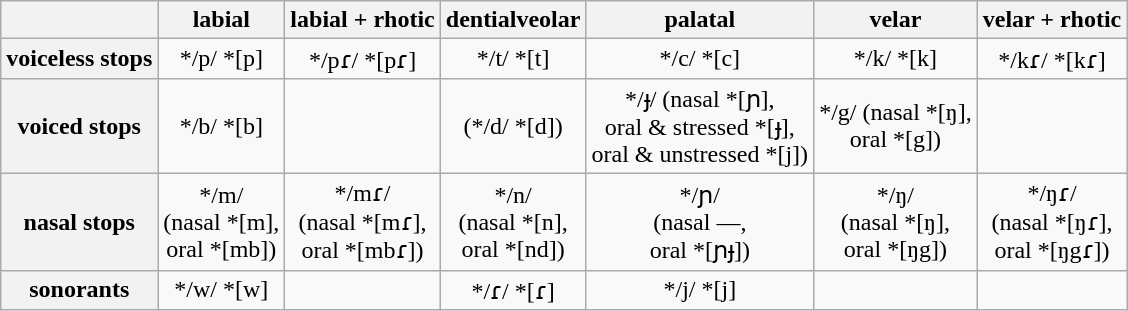<table class="wikitable" style="text-align: center;">
<tr>
<th></th>
<th>labial</th>
<th>labial + rhotic</th>
<th>dentialveolar</th>
<th>palatal</th>
<th>velar</th>
<th>velar + rhotic</th>
</tr>
<tr>
<th>voiceless stops</th>
<td>*/p/ *[p]</td>
<td>*/pɾ/ *[pɾ]</td>
<td>*/t/ *[t]</td>
<td>*/c/ *[c]</td>
<td>*/k/ *[k]</td>
<td>*/kɾ/ *[kɾ]</td>
</tr>
<tr>
<th>voiced stops</th>
<td>*/b/ *[b]</td>
<td></td>
<td>(*/d/ *[d])</td>
<td>*/ɟ/ (nasal *[ɲ],<br>oral & stressed *[ɟ],<br>oral & unstressed *[j])</td>
<td>*/g/ (nasal *[ŋ],<br>oral *[g])</td>
<td></td>
</tr>
<tr>
<th>nasal stops</th>
<td>*/m/<br>(nasal *[m],<br>oral *[mb])</td>
<td>*/mɾ/<br>(nasal *[mɾ],<br>oral *[mbɾ])</td>
<td>*/n/<br>(nasal *[n],<br>oral *[nd])</td>
<td>*/ɲ/<br>(nasal —,<br>oral *[ɲɟ])</td>
<td>*/ŋ/<br>(nasal *[ŋ],<br>oral *[ŋg])</td>
<td>*/ŋɾ/<br>(nasal *[ŋɾ],<br>oral *[ŋgɾ])</td>
</tr>
<tr>
<th>sonorants</th>
<td>*/w/ *[w]</td>
<td></td>
<td>*/ɾ/ *[ɾ]</td>
<td>*/j/ *[j]</td>
<td></td>
<td></td>
</tr>
</table>
